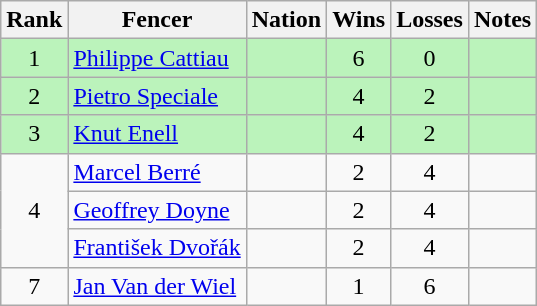<table class="wikitable sortable" style="text-align:center">
<tr>
<th>Rank</th>
<th>Fencer</th>
<th>Nation</th>
<th>Wins</th>
<th>Losses</th>
<th>Notes</th>
</tr>
<tr bgcolor=bbf3bb>
<td>1</td>
<td align=left><a href='#'>Philippe Cattiau</a></td>
<td align=left></td>
<td>6</td>
<td>0</td>
<td></td>
</tr>
<tr bgcolor=bbf3bb>
<td>2</td>
<td align=left><a href='#'>Pietro Speciale</a></td>
<td align=left></td>
<td>4</td>
<td>2</td>
<td></td>
</tr>
<tr bgcolor=bbf3bb>
<td>3</td>
<td align=left><a href='#'>Knut Enell</a></td>
<td align=left></td>
<td>4</td>
<td>2</td>
<td></td>
</tr>
<tr>
<td rowspan=3>4</td>
<td align=left><a href='#'>Marcel Berré</a></td>
<td align=left></td>
<td>2</td>
<td>4</td>
<td></td>
</tr>
<tr>
<td align=left><a href='#'>Geoffrey Doyne</a></td>
<td align=left></td>
<td>2</td>
<td>4</td>
<td></td>
</tr>
<tr>
<td align=left><a href='#'>František Dvořák</a></td>
<td align=left></td>
<td>2</td>
<td>4</td>
<td></td>
</tr>
<tr>
<td>7</td>
<td align=left><a href='#'>Jan Van der Wiel</a></td>
<td align=left></td>
<td>1</td>
<td>6</td>
<td></td>
</tr>
</table>
